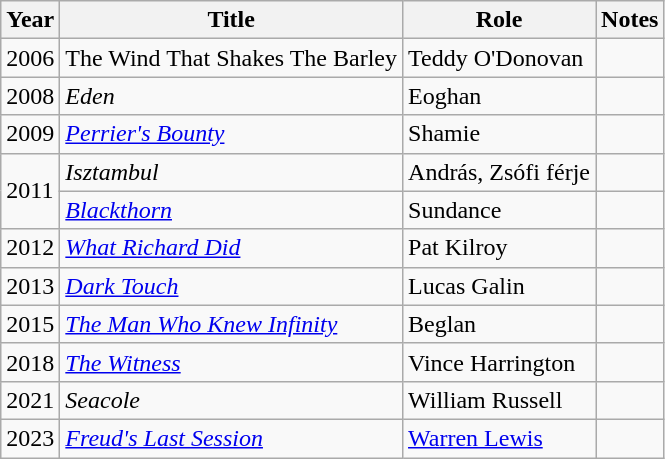<table class="wikitable">
<tr>
<th>Year</th>
<th>Title</th>
<th>Role</th>
<th>Notes</th>
</tr>
<tr>
<td>2006</td>
<td>The Wind That Shakes The Barley</td>
<td>Teddy O'Donovan</td>
<td></td>
</tr>
<tr>
<td>2008</td>
<td><em>Eden</em></td>
<td>Eoghan</td>
<td></td>
</tr>
<tr>
<td>2009</td>
<td><em><a href='#'>Perrier's Bounty</a></em></td>
<td>Shamie</td>
<td></td>
</tr>
<tr>
<td rowspan="2">2011</td>
<td><em>Isztambul</em></td>
<td>András, Zsófi férje</td>
<td></td>
</tr>
<tr>
<td><a href='#'><em>Blackthorn</em></a></td>
<td>Sundance</td>
<td></td>
</tr>
<tr>
<td>2012</td>
<td><em><a href='#'>What Richard Did</a></em></td>
<td>Pat Kilroy</td>
<td></td>
</tr>
<tr>
<td>2013</td>
<td><em><a href='#'>Dark Touch</a></em></td>
<td>Lucas Galin</td>
<td></td>
</tr>
<tr>
<td>2015</td>
<td><a href='#'><em>The Man Who Knew Infinity</em></a></td>
<td>Beglan</td>
<td></td>
</tr>
<tr>
<td>2018</td>
<td><em><a href='#'>The Witness</a></em></td>
<td>Vince Harrington</td>
<td></td>
</tr>
<tr>
<td>2021</td>
<td><em>Seacole</em></td>
<td>William Russell</td>
<td></td>
</tr>
<tr>
<td>2023</td>
<td><em><a href='#'>Freud's Last Session</a></em></td>
<td><a href='#'>Warren Lewis</a></td>
<td></td>
</tr>
</table>
